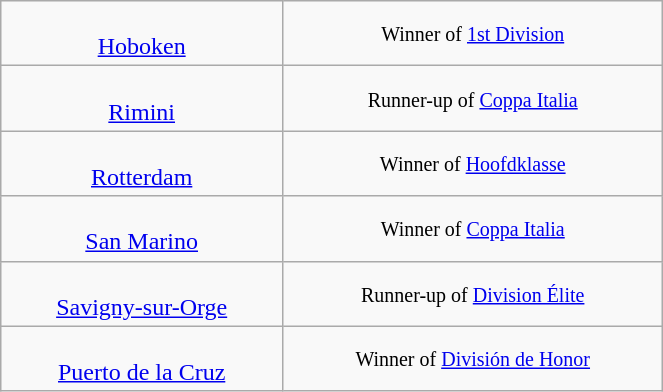<table class="wikitable" width=35%>
<tr align=center>
<td><br><a href='#'>Hoboken</a></td>
<td><small>Winner of <a href='#'>1st Division</a></small></td>
</tr>
<tr align=center>
<td><br><a href='#'>Rimini</a></td>
<td><small>Runner-up of <a href='#'>Coppa Italia</a></small></td>
</tr>
<tr align=center>
<td><br><a href='#'>Rotterdam</a></td>
<td><small>Winner of <a href='#'>Hoofdklasse</a></small></td>
</tr>
<tr align=center>
<td><br><a href='#'>San Marino</a></td>
<td><small>Winner of <a href='#'>Coppa Italia</a></small></td>
</tr>
<tr align=center>
<td><br><a href='#'>Savigny-sur-Orge</a></td>
<td><small>Runner-up of <a href='#'>Division Élite</a></small></td>
</tr>
<tr align=center>
<td><br><a href='#'>Puerto de la Cruz</a></td>
<td><small>Winner of <a href='#'>División de Honor</a></small></td>
</tr>
</table>
